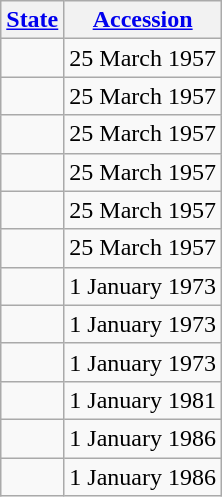<table class="wikitable">
<tr>
<th><a href='#'>State</a></th>
<th><a href='#'>Accession</a></th>
</tr>
<tr>
<td></td>
<td style="text-align:right">25 March 1957</td>
</tr>
<tr>
<td></td>
<td style="text-align:right">25 March 1957</td>
</tr>
<tr>
<td></td>
<td style="text-align:right">25 March 1957</td>
</tr>
<tr>
<td></td>
<td style="text-align:right">25 March 1957</td>
</tr>
<tr>
<td></td>
<td style="text-align:right">25 March 1957</td>
</tr>
<tr>
<td></td>
<td style="text-align:right">25 March 1957</td>
</tr>
<tr>
<td></td>
<td style="text-align:right">1 January 1973</td>
</tr>
<tr>
<td></td>
<td style="text-align:right">1 January 1973</td>
</tr>
<tr>
<td></td>
<td style="text-align:right">1 January 1973</td>
</tr>
<tr>
<td></td>
<td style="text-align:right">1 January 1981</td>
</tr>
<tr>
<td></td>
<td style="text-align:right">1 January 1986</td>
</tr>
<tr>
<td></td>
<td style="text-align:right">1 January 1986</td>
</tr>
</table>
